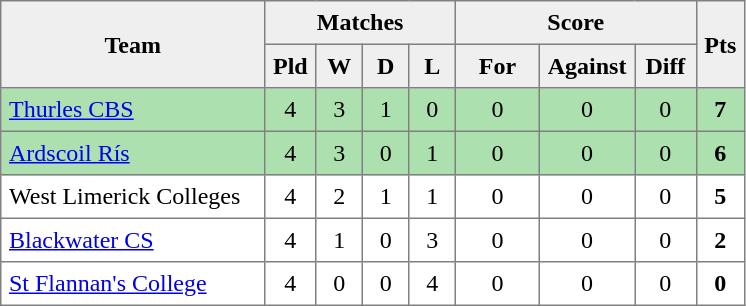<table style=border-collapse:collapse border=1 cellspacing=0 cellpadding=5>
<tr align=center bgcolor=#efefef>
<th rowspan=2 width=165>Team</th>
<th colspan=4>Matches</th>
<th colspan=3>Score</th>
<th rowspan=2width=20>Pts</th>
</tr>
<tr align=center bgcolor=#efefef>
<th width=20>Pld</th>
<th width=20>W</th>
<th width=20>D</th>
<th width=20>L</th>
<th width=45>For</th>
<th width=45>Against</th>
<th width=30>Diff</th>
</tr>
<tr align=center style="background:#ACE1AF;">
<td style="text-align:left;"><a href='#'>Thurles CBS</a></td>
<td>4</td>
<td>3</td>
<td>1</td>
<td>0</td>
<td>0</td>
<td>0</td>
<td>0</td>
<td><strong>7</strong></td>
</tr>
<tr align=center style="background:#ACE1AF;">
<td style="text-align:left;"><a href='#'>Ardscoil Rís</a></td>
<td>4</td>
<td>3</td>
<td>0</td>
<td>1</td>
<td>0</td>
<td>0</td>
<td>0</td>
<td><strong>6</strong></td>
</tr>
<tr align=center>
<td style="text-align:left;">West Limerick Colleges</td>
<td>4</td>
<td>2</td>
<td>1</td>
<td>1</td>
<td>0</td>
<td>0</td>
<td>0</td>
<td><strong>5</strong></td>
</tr>
<tr align=center>
<td style="text-align:left;"><a href='#'>Blackwater CS</a></td>
<td>4</td>
<td>1</td>
<td>0</td>
<td>3</td>
<td>0</td>
<td>0</td>
<td>0</td>
<td><strong>2</strong></td>
</tr>
<tr align=center>
<td style="text-align:left;"><a href='#'>St Flannan's College</a></td>
<td>4</td>
<td>0</td>
<td>0</td>
<td>4</td>
<td>0</td>
<td>0</td>
<td>0</td>
<td><strong>0</strong></td>
</tr>
</table>
